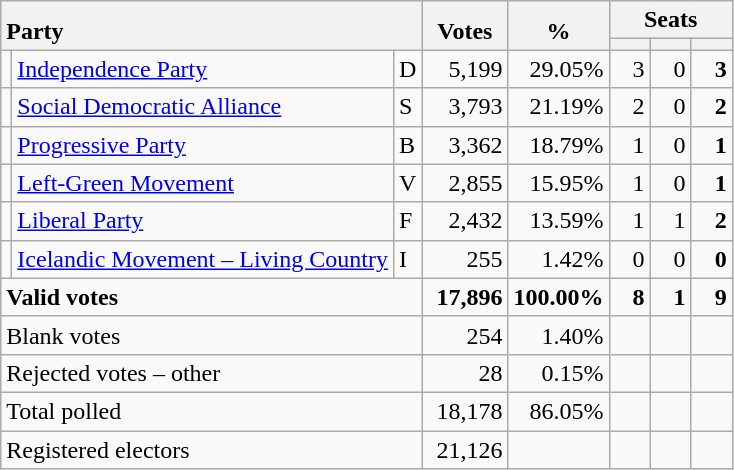<table class="wikitable" border="1" style="text-align:right;">
<tr>
<th style="text-align:left;" valign=bottom rowspan=2 colspan=3>Party</th>
<th align=center valign=bottom rowspan=2 width="50">Votes</th>
<th align=center valign=bottom rowspan=2 width="50">%</th>
<th colspan=3>Seats</th>
</tr>
<tr>
<th align=center valign=bottom width="20"><small></small></th>
<th align=center valign=bottom width="20"><small><a href='#'></a></small></th>
<th align=center valign=bottom width="20"><small></small></th>
</tr>
<tr>
<td></td>
<td align=left><a href='#'>Independence Party</a></td>
<td align=left>D</td>
<td>5,199</td>
<td>29.05%</td>
<td>3</td>
<td>0</td>
<td><strong>3</strong></td>
</tr>
<tr>
<td></td>
<td align=left style="white-space: nowrap;"><a href='#'>Social Democratic Alliance</a></td>
<td align=left>S</td>
<td>3,793</td>
<td>21.19%</td>
<td>2</td>
<td>0</td>
<td><strong>2</strong></td>
</tr>
<tr>
<td></td>
<td align=left><a href='#'>Progressive Party</a></td>
<td align=left>B</td>
<td>3,362</td>
<td>18.79%</td>
<td>1</td>
<td>0</td>
<td><strong>1</strong></td>
</tr>
<tr>
<td></td>
<td align=left><a href='#'>Left-Green Movement</a></td>
<td align=left>V</td>
<td>2,855</td>
<td>15.95%</td>
<td>1</td>
<td>0</td>
<td><strong>1</strong></td>
</tr>
<tr>
<td></td>
<td align=left><a href='#'>Liberal Party</a></td>
<td align=left>F</td>
<td>2,432</td>
<td>13.59%</td>
<td>1</td>
<td>1</td>
<td><strong>2</strong></td>
</tr>
<tr>
<td></td>
<td align=left><a href='#'>Icelandic Movement – Living Country</a></td>
<td align=left>I</td>
<td>255</td>
<td>1.42%</td>
<td>0</td>
<td>0</td>
<td><strong>0</strong></td>
</tr>
<tr style="font-weight:bold">
<td align=left colspan=3>Valid votes</td>
<td>17,896</td>
<td>100.00%</td>
<td>8</td>
<td>1</td>
<td>9</td>
</tr>
<tr>
<td align=left colspan=3>Blank votes</td>
<td>254</td>
<td>1.40%</td>
<td></td>
<td></td>
<td></td>
</tr>
<tr>
<td align=left colspan=3>Rejected votes – other</td>
<td>28</td>
<td>0.15%</td>
<td></td>
<td></td>
<td></td>
</tr>
<tr>
<td align=left colspan=3>Total polled</td>
<td>18,178</td>
<td>86.05%</td>
<td></td>
<td></td>
<td></td>
</tr>
<tr>
<td align=left colspan=3>Registered electors</td>
<td>21,126</td>
<td></td>
<td></td>
<td></td>
<td></td>
</tr>
</table>
